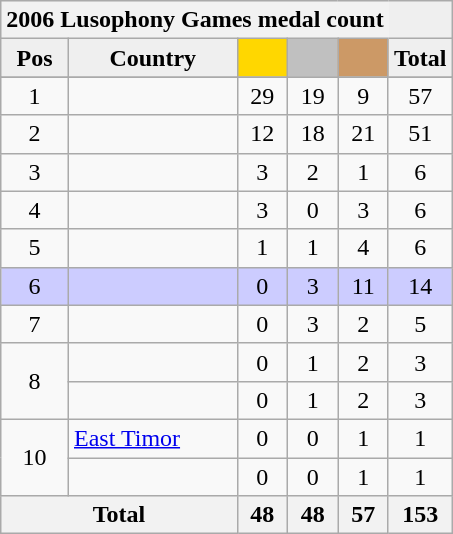<table class="wikitable" style="text-align:center">
<tr bgcolor="#efefef">
<th colspan=5 style="border-right:0px;";>2006 Lusophony Games medal count</th>
<td style="border-left:0px";></td>
</tr>
<tr bgcolor="#efefef">
<td><strong>Pos</strong></td>
<td><strong>Country</strong></td>
<td bgcolor="gold"></td>
<td bgcolor="silver"></td>
<td bgcolor="CC9966"></td>
<td><strong>Total</strong></td>
</tr>
<tr>
</tr>
<tr>
</tr>
<tr>
<td>1</td>
<td style="text-align:left"></td>
<td>29</td>
<td>19</td>
<td>9</td>
<td>57</td>
</tr>
<tr>
<td>2</td>
<td style="text-align:left"></td>
<td>12</td>
<td>18</td>
<td>21</td>
<td>51</td>
</tr>
<tr>
<td>3</td>
<td style="text-align:left"></td>
<td>3</td>
<td>2</td>
<td>1</td>
<td>6</td>
</tr>
<tr>
<td>4</td>
<td style="text-align:left"></td>
<td>3</td>
<td>0</td>
<td>3</td>
<td>6</td>
</tr>
<tr>
<td>5</td>
<td style="text-align:left"></td>
<td>1</td>
<td>1</td>
<td>4</td>
<td>6</td>
</tr>
<tr style="background:#ccf;">
<td>6</td>
<td style="text-align:left"></td>
<td>0</td>
<td>3</td>
<td>11</td>
<td>14</td>
</tr>
<tr>
<td>7</td>
<td style="text-align:left"></td>
<td>0</td>
<td>3</td>
<td>2</td>
<td>5</td>
</tr>
<tr>
<td rowspan=2>8</td>
<td style="text-align:left"></td>
<td>0</td>
<td>1</td>
<td>2</td>
<td>3</td>
</tr>
<tr>
<td style="text-align:left"></td>
<td>0</td>
<td>1</td>
<td>2</td>
<td>3</td>
</tr>
<tr>
<td rowspan=2>10</td>
<td style="text-align:left"> <a href='#'>East Timor</a></td>
<td>0</td>
<td>0</td>
<td>1</td>
<td>1</td>
</tr>
<tr>
<td style="text-align:left"></td>
<td>0</td>
<td>0</td>
<td>1</td>
<td>1</td>
</tr>
<tr class="sortbottom">
<th colspan=2>Total</th>
<th><strong>48</strong></th>
<th><strong>48</strong></th>
<th><strong>57</strong></th>
<th><strong>153</strong></th>
</tr>
</table>
